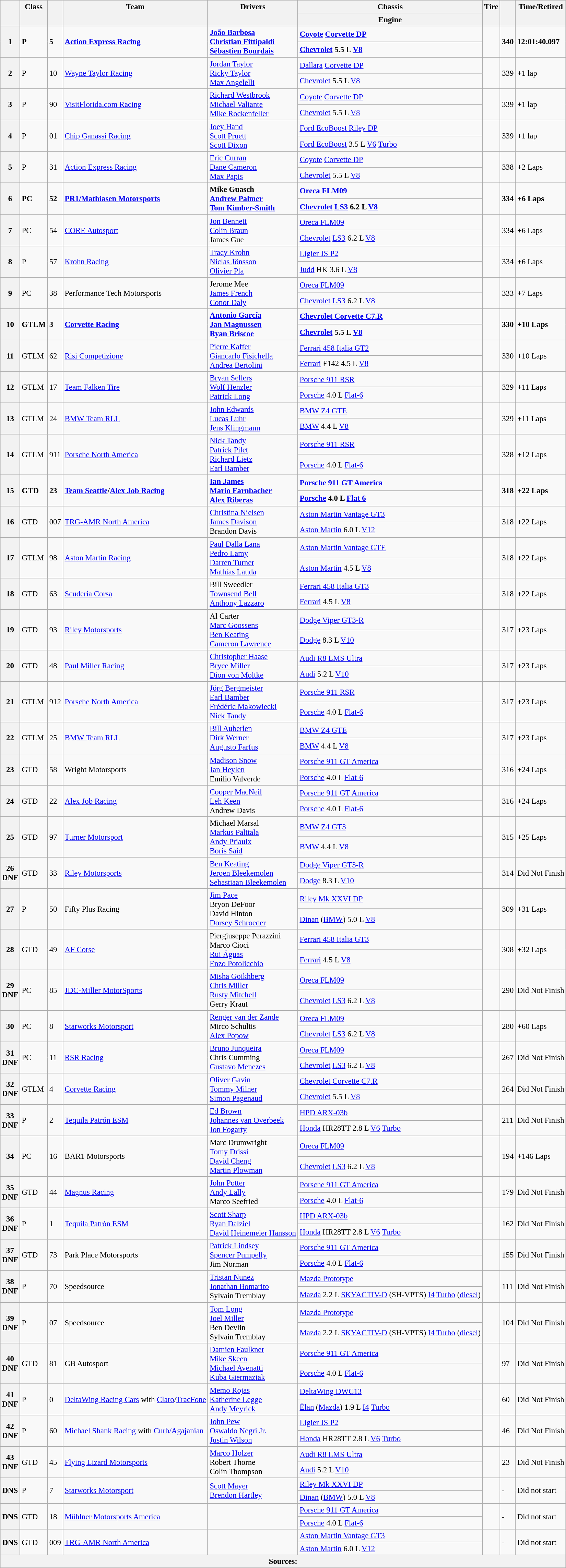<table class="wikitable" style="font-size: 95%;">
<tr valign="top">
<th rowspan=2></th>
<th rowspan=2>Class</th>
<th rowspan=2 class="unsortable"></th>
<th rowspan=2 class="unsortable">Team</th>
<th rowspan=2 class="unsortable">Drivers</th>
<th scope="col" class="unsortable">Chassis</th>
<th rowspan=2>Tire</th>
<th rowspan=2 class="unsortable"></th>
<th rowspan=2 class="unsortable">Time/Retired</th>
</tr>
<tr>
<th>Engine</th>
</tr>
<tr style="font-weight:bold">
<th rowspan="2">1</th>
<td rowspan="2">P</td>
<td rowspan="2">5</td>
<td rowspan="2"> <a href='#'>Action Express Racing</a></td>
<td rowspan="2"> <a href='#'>João Barbosa</a><br> <a href='#'>Christian Fittipaldi</a><br> <a href='#'>Sébastien Bourdais</a></td>
<td><a href='#'>Coyote</a> <a href='#'>Corvette DP</a></td>
<td rowspan="2"></td>
<td rowspan="2">340</td>
<td rowspan=2>12:01:40.097</td>
</tr>
<tr style="font-weight:bold">
<td><a href='#'>Chevrolet</a> 5.5 L <a href='#'>V8</a></td>
</tr>
<tr>
<th rowspan="2">2</th>
<td rowspan="2">P</td>
<td rowspan="2">10</td>
<td rowspan="2"> <a href='#'>Wayne Taylor Racing</a></td>
<td rowspan="2"> <a href='#'>Jordan Taylor</a><br> <a href='#'>Ricky Taylor</a><br> <a href='#'>Max Angelelli</a></td>
<td><a href='#'>Dallara</a> <a href='#'>Corvette DP</a></td>
<td rowspan="2"></td>
<td rowspan="2">339</td>
<td rowspan=2>+1 lap</td>
</tr>
<tr>
<td><a href='#'>Chevrolet</a> 5.5 L <a href='#'>V8</a></td>
</tr>
<tr>
<th rowspan="2">3</th>
<td rowspan="2">P</td>
<td rowspan="2">90</td>
<td rowspan="2"> <a href='#'>VisitFlorida.com Racing</a></td>
<td rowspan="2"> <a href='#'>Richard Westbrook</a><br> <a href='#'>Michael Valiante</a><br> <a href='#'>Mike Rockenfeller</a></td>
<td><a href='#'>Coyote</a> <a href='#'>Corvette DP</a></td>
<td rowspan="2"></td>
<td rowspan="2">339</td>
<td rowspan=2>+1 lap</td>
</tr>
<tr>
<td><a href='#'>Chevrolet</a> 5.5 L <a href='#'>V8</a></td>
</tr>
<tr>
<th rowspan="2">4</th>
<td rowspan="2">P</td>
<td rowspan="2">01</td>
<td rowspan="2"> <a href='#'>Chip Ganassi Racing</a></td>
<td rowspan="2"> <a href='#'>Joey Hand</a><br> <a href='#'>Scott Pruett</a><br> <a href='#'>Scott Dixon</a></td>
<td><a href='#'>Ford EcoBoost Riley DP</a></td>
<td rowspan="2"></td>
<td rowspan="2">339</td>
<td rowspan=2>+1 lap</td>
</tr>
<tr>
<td><a href='#'>Ford EcoBoost</a> 3.5 L <a href='#'>V6</a> <a href='#'>Turbo</a></td>
</tr>
<tr>
<th rowspan="2">5</th>
<td rowspan="2">P</td>
<td rowspan="2">31</td>
<td rowspan="2"> <a href='#'>Action Express Racing</a></td>
<td rowspan="2"> <a href='#'>Eric Curran</a><br> <a href='#'>Dane Cameron</a><br> <a href='#'>Max Papis</a></td>
<td><a href='#'>Coyote</a> <a href='#'>Corvette DP</a></td>
<td rowspan="2"></td>
<td rowspan="2">338</td>
<td rowspan=2>+2 Laps</td>
</tr>
<tr>
<td><a href='#'>Chevrolet</a> 5.5 L <a href='#'>V8</a></td>
</tr>
<tr style="font-weight:bold">
<th rowspan="2">6</th>
<td rowspan="2">PC</td>
<td rowspan="2">52</td>
<td rowspan="2"> <a href='#'>PR1/Mathiasen Motorsports</a></td>
<td rowspan="2"> Mike Guasch<br> <a href='#'>Andrew Palmer</a><br> <a href='#'>Tom Kimber-Smith</a></td>
<td><a href='#'>Oreca FLM09</a></td>
<td rowspan="2"></td>
<td rowspan="2">334</td>
<td rowspan=2>+6 Laps</td>
</tr>
<tr style="font-weight:bold">
<td><a href='#'>Chevrolet</a> <a href='#'>LS3</a> 6.2 L <a href='#'>V8</a></td>
</tr>
<tr>
<th rowspan="2">7</th>
<td rowspan="2">PC</td>
<td rowspan="2">54</td>
<td rowspan="2"> <a href='#'>CORE Autosport</a></td>
<td rowspan="2"> <a href='#'>Jon Bennett</a><br> <a href='#'>Colin Braun</a><br> James Gue</td>
<td><a href='#'>Oreca FLM09</a></td>
<td rowspan="2"></td>
<td rowspan="2">334</td>
<td rowspan=2>+6 Laps</td>
</tr>
<tr>
<td><a href='#'>Chevrolet</a> <a href='#'>LS3</a> 6.2 L <a href='#'>V8</a></td>
</tr>
<tr>
<th rowspan="2">8</th>
<td rowspan="2">P</td>
<td rowspan="2">57</td>
<td rowspan="2"> <a href='#'>Krohn Racing</a></td>
<td rowspan="2"> <a href='#'>Tracy Krohn</a><br> <a href='#'>Niclas Jönsson</a><br> <a href='#'>Olivier Pla</a></td>
<td><a href='#'>Ligier JS P2</a></td>
<td rowspan="2"></td>
<td rowspan="2">334</td>
<td rowspan=2>+6 Laps</td>
</tr>
<tr>
<td><a href='#'>Judd</a> HK 3.6 L <a href='#'>V8</a></td>
</tr>
<tr>
<th rowspan="2">9</th>
<td rowspan="2">PC</td>
<td rowspan="2">38</td>
<td rowspan="2"> Performance Tech Motorsports</td>
<td rowspan="2"> Jerome Mee<br> <a href='#'>James French</a><br> <a href='#'>Conor Daly</a></td>
<td><a href='#'>Oreca FLM09</a></td>
<td rowspan="2"></td>
<td rowspan="2">333</td>
<td rowspan=2>+7 Laps</td>
</tr>
<tr>
<td><a href='#'>Chevrolet</a> <a href='#'>LS3</a> 6.2 L <a href='#'>V8</a></td>
</tr>
<tr style="font-weight:bold">
<th rowspan="2">10</th>
<td rowspan="2">GTLM</td>
<td rowspan="2">3</td>
<td rowspan="2"> <a href='#'>Corvette Racing</a></td>
<td rowspan="2"> <a href='#'>Antonio García</a><br> <a href='#'>Jan Magnussen</a><br> <a href='#'>Ryan Briscoe</a></td>
<td><a href='#'>Chevrolet Corvette C7.R</a></td>
<td rowspan="2"></td>
<td rowspan="2">330</td>
<td rowspan=2>+10 Laps</td>
</tr>
<tr style="font-weight:bold">
<td><a href='#'>Chevrolet</a> 5.5 L <a href='#'>V8</a></td>
</tr>
<tr>
<th rowspan="2">11</th>
<td rowspan="2">GTLM</td>
<td rowspan="2">62</td>
<td rowspan="2"> <a href='#'>Risi Competizione</a></td>
<td rowspan="2"> <a href='#'>Pierre Kaffer</a><br> <a href='#'>Giancarlo Fisichella</a><br> <a href='#'>Andrea Bertolini</a></td>
<td><a href='#'>Ferrari 458 Italia GT2</a></td>
<td rowspan="2"></td>
<td rowspan="2">330</td>
<td rowspan=2>+10 Laps</td>
</tr>
<tr>
<td><a href='#'>Ferrari</a> F142 4.5 L <a href='#'>V8</a></td>
</tr>
<tr>
<th rowspan="2">12</th>
<td rowspan="2">GTLM</td>
<td rowspan="2">17</td>
<td rowspan="2"> <a href='#'>Team Falken Tire</a></td>
<td rowspan="2"> <a href='#'>Bryan Sellers</a><br> <a href='#'>Wolf Henzler</a><br> <a href='#'>Patrick Long</a></td>
<td><a href='#'>Porsche 911 RSR</a></td>
<td rowspan="2"></td>
<td rowspan="2">329</td>
<td rowspan=2>+11 Laps</td>
</tr>
<tr>
<td><a href='#'>Porsche</a> 4.0 L <a href='#'>Flat-6</a></td>
</tr>
<tr>
<th rowspan="2">13</th>
<td rowspan="2">GTLM</td>
<td rowspan="2">24</td>
<td rowspan="2"> <a href='#'>BMW Team RLL</a></td>
<td rowspan="2"> <a href='#'>John Edwards</a><br> <a href='#'>Lucas Luhr</a><br> <a href='#'>Jens Klingmann</a></td>
<td><a href='#'>BMW Z4 GTE</a></td>
<td rowspan="2"></td>
<td rowspan="2">329</td>
<td rowspan=2>+11 Laps</td>
</tr>
<tr>
<td><a href='#'>BMW</a> 4.4 L <a href='#'>V8</a></td>
</tr>
<tr>
<th rowspan="2">14</th>
<td rowspan="2">GTLM</td>
<td rowspan="2">911</td>
<td rowspan="2"> <a href='#'>Porsche North America</a></td>
<td rowspan="2"> <a href='#'>Nick Tandy</a><br> <a href='#'>Patrick Pilet</a><br> <a href='#'>Richard Lietz</a><br> <a href='#'>Earl Bamber</a></td>
<td><a href='#'>Porsche 911 RSR</a></td>
<td rowspan="2"></td>
<td rowspan="2">328</td>
<td rowspan=2>+12 Laps</td>
</tr>
<tr>
<td><a href='#'>Porsche</a> 4.0 L <a href='#'>Flat-6</a></td>
</tr>
<tr style="font-weight:bold">
<th rowspan="2">15</th>
<td rowspan="2">GTD</td>
<td rowspan="2">23</td>
<td rowspan="2"> <a href='#'>Team Seattle</a>/<a href='#'>Alex Job Racing</a></td>
<td rowspan="2"> <a href='#'>Ian James</a><br> <a href='#'>Mario Farnbacher</a><br> <a href='#'>Alex Riberas</a></td>
<td><a href='#'>Porsche 911 GT America</a></td>
<td rowspan="2"></td>
<td rowspan="2">318</td>
<td rowspan=2>+22 Laps</td>
</tr>
<tr style="font-weight:bold">
<td><a href='#'>Porsche</a> 4.0 L <a href='#'>Flat 6</a></td>
</tr>
<tr>
<th rowspan="2">16</th>
<td rowspan="2">GTD</td>
<td rowspan="2">007</td>
<td rowspan="2"> <a href='#'>TRG-AMR North America</a></td>
<td rowspan="2"> <a href='#'>Christina Nielsen</a><br> <a href='#'>James Davison</a><br> Brandon Davis</td>
<td><a href='#'>Aston Martin Vantage GT3</a></td>
<td rowspan="2"></td>
<td rowspan="2">318</td>
<td rowspan=2>+22 Laps</td>
</tr>
<tr>
<td><a href='#'>Aston Martin</a> 6.0 L <a href='#'>V12</a></td>
</tr>
<tr>
<th rowspan="2">17</th>
<td rowspan="2">GTLM</td>
<td rowspan="2">98</td>
<td rowspan="2"> <a href='#'>Aston Martin Racing</a></td>
<td rowspan="2"> <a href='#'>Paul Dalla Lana</a><br> <a href='#'>Pedro Lamy</a><br> <a href='#'>Darren Turner</a><br> <a href='#'>Mathias Lauda</a></td>
<td><a href='#'>Aston Martin Vantage GTE</a></td>
<td rowspan="2"></td>
<td rowspan="2">318</td>
<td rowspan=2>+22 Laps</td>
</tr>
<tr>
<td><a href='#'>Aston Martin</a> 4.5 L <a href='#'>V8</a></td>
</tr>
<tr>
<th rowspan="2">18</th>
<td rowspan="2">GTD</td>
<td rowspan="2">63</td>
<td rowspan="2"> <a href='#'>Scuderia Corsa</a></td>
<td rowspan="2"> Bill Sweedler<br> <a href='#'>Townsend Bell</a><br> <a href='#'>Anthony Lazzaro</a></td>
<td><a href='#'>Ferrari 458 Italia GT3</a></td>
<td rowspan="2"></td>
<td rowspan="2">318</td>
<td rowspan=2>+22 Laps</td>
</tr>
<tr>
<td><a href='#'>Ferrari</a> 4.5 L <a href='#'>V8</a></td>
</tr>
<tr>
<th rowspan="2">19</th>
<td rowspan="2">GTD</td>
<td rowspan="2">93</td>
<td rowspan="2"> <a href='#'>Riley Motorsports</a></td>
<td rowspan="2"> Al Carter<br> <a href='#'>Marc Goossens</a><br> <a href='#'>Ben Keating</a><br> <a href='#'>Cameron Lawrence</a></td>
<td><a href='#'>Dodge Viper GT3-R</a></td>
<td rowspan="2"></td>
<td rowspan="2">317</td>
<td rowspan=2>+23 Laps</td>
</tr>
<tr>
<td><a href='#'>Dodge</a> 8.3 L <a href='#'>V10</a></td>
</tr>
<tr>
<th rowspan="2">20</th>
<td rowspan="2">GTD</td>
<td rowspan="2">48</td>
<td rowspan="2"> <a href='#'>Paul Miller Racing</a></td>
<td rowspan="2"> <a href='#'>Christopher Haase</a><br> <a href='#'>Bryce Miller</a><br> <a href='#'>Dion von Moltke</a></td>
<td><a href='#'>Audi R8 LMS Ultra</a></td>
<td rowspan="2"></td>
<td rowspan="2">317</td>
<td rowspan=2>+23 Laps</td>
</tr>
<tr>
<td><a href='#'>Audi</a> 5.2 L <a href='#'>V10</a></td>
</tr>
<tr>
<th rowspan="2">21</th>
<td rowspan="2">GTLM</td>
<td rowspan="2">912</td>
<td rowspan="2"> <a href='#'>Porsche North America</a></td>
<td rowspan="2"> <a href='#'>Jörg Bergmeister</a><br> <a href='#'>Earl Bamber</a><br> <a href='#'>Frédéric Makowiecki</a><br> <a href='#'>Nick Tandy</a></td>
<td><a href='#'>Porsche 911 RSR</a></td>
<td rowspan="2"></td>
<td rowspan="2">317</td>
<td rowspan=2>+23 Laps</td>
</tr>
<tr>
<td><a href='#'>Porsche</a> 4.0 L <a href='#'>Flat-6</a></td>
</tr>
<tr>
<th rowspan="2">22</th>
<td rowspan="2">GTLM</td>
<td rowspan="2">25</td>
<td rowspan="2"> <a href='#'>BMW Team RLL</a></td>
<td rowspan="2"> <a href='#'>Bill Auberlen</a><br> <a href='#'>Dirk Werner</a><br> <a href='#'>Augusto Farfus</a></td>
<td><a href='#'>BMW Z4 GTE</a></td>
<td rowspan="2"></td>
<td rowspan="2">317</td>
<td rowspan=2>+23 Laps</td>
</tr>
<tr>
<td><a href='#'>BMW</a> 4.4 L <a href='#'>V8</a></td>
</tr>
<tr>
<th rowspan="2">23</th>
<td rowspan="2">GTD</td>
<td rowspan="2">58</td>
<td rowspan="2"> Wright Motorsports</td>
<td rowspan="2"> <a href='#'>Madison Snow</a><br> <a href='#'>Jan Heylen</a><br> Emilio Valverde</td>
<td><a href='#'>Porsche 911 GT America</a></td>
<td rowspan="2"></td>
<td rowspan="2">316</td>
<td rowspan=2>+24 Laps</td>
</tr>
<tr>
<td><a href='#'>Porsche</a> 4.0 L <a href='#'>Flat-6</a></td>
</tr>
<tr>
<th rowspan="2">24</th>
<td rowspan="2">GTD</td>
<td rowspan="2">22</td>
<td rowspan="2"> <a href='#'>Alex Job Racing</a></td>
<td rowspan="2"> <a href='#'>Cooper MacNeil</a><br> <a href='#'>Leh Keen</a><br> Andrew Davis</td>
<td><a href='#'>Porsche 911 GT America</a></td>
<td rowspan="2"></td>
<td rowspan="2">316</td>
<td rowspan=2>+24 Laps</td>
</tr>
<tr>
<td><a href='#'>Porsche</a> 4.0 L <a href='#'>Flat-6</a></td>
</tr>
<tr>
<th rowspan="2">25</th>
<td rowspan="2">GTD</td>
<td rowspan="2">97</td>
<td rowspan="2"> <a href='#'>Turner Motorsport</a></td>
<td rowspan="2"> Michael Marsal<br> <a href='#'>Markus Palttala</a><br> <a href='#'>Andy Priaulx</a><br> <a href='#'>Boris Said</a></td>
<td><a href='#'>BMW Z4 GT3</a></td>
<td rowspan="2"></td>
<td rowspan="2">315</td>
<td rowspan=2>+25 Laps</td>
</tr>
<tr>
<td><a href='#'>BMW</a> 4.4 L <a href='#'>V8</a></td>
</tr>
<tr>
<th rowspan="2">26<br>DNF</th>
<td rowspan="2">GTD</td>
<td rowspan="2">33</td>
<td rowspan="2"> <a href='#'>Riley Motorsports</a></td>
<td rowspan="2"> <a href='#'>Ben Keating</a><br> <a href='#'>Jeroen Bleekemolen</a><br> <a href='#'>Sebastiaan Bleekemolen</a></td>
<td><a href='#'>Dodge Viper GT3-R</a></td>
<td rowspan="2"></td>
<td rowspan="2">314</td>
<td rowspan=2>Did Not Finish</td>
</tr>
<tr>
<td><a href='#'>Dodge</a> 8.3 L <a href='#'>V10</a></td>
</tr>
<tr>
<th rowspan="2">27</th>
<td rowspan="2">P</td>
<td rowspan="2">50</td>
<td rowspan="2"> Fifty Plus Racing</td>
<td rowspan="2"> <a href='#'>Jim Pace</a><br> Bryon DeFoor<br> David Hinton<br> <a href='#'>Dorsey Schroeder</a></td>
<td><a href='#'>Riley Mk XXVI DP</a></td>
<td rowspan="2"></td>
<td rowspan="2">309</td>
<td rowspan=2>+31 Laps</td>
</tr>
<tr>
<td><a href='#'>Dinan</a> (<a href='#'>BMW</a>) 5.0 L <a href='#'>V8</a></td>
</tr>
<tr>
<th rowspan="2">28</th>
<td rowspan="2">GTD</td>
<td rowspan="2">49</td>
<td rowspan="2"> <a href='#'>AF Corse</a></td>
<td rowspan="2"> Piergiuseppe Perazzini<br> Marco Cioci<br> <a href='#'>Rui Águas</a><br> <a href='#'>Enzo Potolicchio</a></td>
<td><a href='#'>Ferrari 458 Italia GT3</a></td>
<td rowspan="2"></td>
<td rowspan="2">308</td>
<td rowspan=2>+32 Laps</td>
</tr>
<tr>
<td><a href='#'>Ferrari</a> 4.5 L <a href='#'>V8</a></td>
</tr>
<tr>
<th rowspan="2">29<br>DNF</th>
<td rowspan="2">PC</td>
<td rowspan="2">85</td>
<td rowspan="2"> <a href='#'>JDC-Miller MotorSports</a></td>
<td rowspan="2"> <a href='#'>Misha Goikhberg</a><br> <a href='#'>Chris Miller</a><br> <a href='#'>Rusty Mitchell</a><br> Gerry Kraut</td>
<td><a href='#'>Oreca FLM09</a></td>
<td rowspan="2"></td>
<td rowspan="2">290</td>
<td rowspan=2>Did Not Finish</td>
</tr>
<tr>
<td><a href='#'>Chevrolet</a> <a href='#'>LS3</a> 6.2 L <a href='#'>V8</a></td>
</tr>
<tr>
<th rowspan="2">30</th>
<td rowspan="2">PC</td>
<td rowspan="2">8</td>
<td rowspan="2"> <a href='#'>Starworks Motorsport</a></td>
<td rowspan="2"> <a href='#'>Renger van der Zande</a><br> Mirco Schultis<br> <a href='#'>Alex Popow</a></td>
<td><a href='#'>Oreca FLM09</a></td>
<td rowspan="2"></td>
<td rowspan="2">280</td>
<td rowspan=2>+60 Laps</td>
</tr>
<tr>
<td><a href='#'>Chevrolet</a> <a href='#'>LS3</a> 6.2 L <a href='#'>V8</a></td>
</tr>
<tr>
<th rowspan="2">31<br>DNF</th>
<td rowspan="2">PC</td>
<td rowspan="2">11</td>
<td rowspan="2">  <a href='#'>RSR Racing</a></td>
<td rowspan="2"> <a href='#'>Bruno Junqueira</a><br> Chris Cumming<br> <a href='#'>Gustavo Menezes</a></td>
<td><a href='#'>Oreca FLM09</a></td>
<td rowspan="2"></td>
<td rowspan="2">267</td>
<td rowspan=2>Did Not Finish</td>
</tr>
<tr>
<td><a href='#'>Chevrolet</a> <a href='#'>LS3</a> 6.2 L <a href='#'>V8</a></td>
</tr>
<tr>
<th rowspan="2">32<br>DNF</th>
<td rowspan="2">GTLM</td>
<td rowspan="2">4</td>
<td rowspan="2"> <a href='#'>Corvette Racing</a></td>
<td rowspan="2"> <a href='#'>Oliver Gavin</a><br> <a href='#'>Tommy Milner</a><br> <a href='#'>Simon Pagenaud</a></td>
<td><a href='#'>Chevrolet Corvette C7.R</a></td>
<td rowspan="2"></td>
<td rowspan="2">264</td>
<td rowspan=2>Did Not Finish</td>
</tr>
<tr>
<td><a href='#'>Chevrolet</a> 5.5 L <a href='#'>V8</a></td>
</tr>
<tr>
<th rowspan="2">33<br>DNF</th>
<td rowspan="2">P</td>
<td rowspan="2">2</td>
<td rowspan="2"> <a href='#'>Tequila Patrón ESM</a></td>
<td rowspan="2"> <a href='#'>Ed Brown</a><br> <a href='#'>Johannes van Overbeek</a><br> <a href='#'>Jon Fogarty</a></td>
<td><a href='#'>HPD ARX-03b</a></td>
<td rowspan="2"></td>
<td rowspan="2">211</td>
<td rowspan=2>Did Not Finish</td>
</tr>
<tr>
<td><a href='#'>Honda</a> HR28TT 2.8 L <a href='#'>V6</a> <a href='#'>Turbo</a></td>
</tr>
<tr>
<th rowspan="2">34</th>
<td rowspan="2">PC</td>
<td rowspan="2">16</td>
<td rowspan="2"> BAR1 Motorsports</td>
<td rowspan="2"> Marc Drumwright<br> <a href='#'>Tomy Drissi</a><br> <a href='#'>David Cheng</a><br> <a href='#'>Martin Plowman</a></td>
<td><a href='#'>Oreca FLM09</a></td>
<td rowspan="2"></td>
<td rowspan="2">194</td>
<td rowspan=2>+146 Laps</td>
</tr>
<tr>
<td><a href='#'>Chevrolet</a> <a href='#'>LS3</a> 6.2 L <a href='#'>V8</a></td>
</tr>
<tr>
<th rowspan="2">35<br>DNF</th>
<td rowspan="2">GTD</td>
<td rowspan="2">44</td>
<td rowspan="2"> <a href='#'>Magnus Racing</a></td>
<td rowspan="2"> <a href='#'>John Potter</a><br> <a href='#'>Andy Lally</a><br> Marco Seefried</td>
<td><a href='#'>Porsche 911 GT America</a></td>
<td rowspan="2"></td>
<td rowspan="2">179</td>
<td rowspan=2>Did Not Finish</td>
</tr>
<tr>
<td><a href='#'>Porsche</a> 4.0 L <a href='#'>Flat-6</a></td>
</tr>
<tr>
<th rowspan="2">36<br>DNF</th>
<td rowspan="2">P</td>
<td rowspan="2">1</td>
<td rowspan="2"> <a href='#'>Tequila Patrón ESM</a></td>
<td rowspan="2"> <a href='#'>Scott Sharp</a><br> <a href='#'>Ryan Dalziel</a><br> <a href='#'>David Heinemeier Hansson</a></td>
<td><a href='#'>HPD ARX-03b</a></td>
<td rowspan="2"></td>
<td rowspan="2">162</td>
<td rowspan=2>Did Not Finish</td>
</tr>
<tr>
<td><a href='#'>Honda</a> HR28TT 2.8 L <a href='#'>V6</a> <a href='#'>Turbo</a></td>
</tr>
<tr>
<th rowspan="2">37<br>DNF</th>
<td rowspan="2">GTD</td>
<td rowspan="2">73</td>
<td rowspan="2"> Park Place Motorsports</td>
<td rowspan="2"> <a href='#'>Patrick Lindsey</a><br> <a href='#'>Spencer Pumpelly</a><br> Jim Norman</td>
<td><a href='#'>Porsche 911 GT America</a></td>
<td rowspan="2"></td>
<td rowspan="2">155</td>
<td rowspan=2>Did Not Finish</td>
</tr>
<tr>
<td><a href='#'>Porsche</a> 4.0 L <a href='#'>Flat-6</a></td>
</tr>
<tr>
<th rowspan="2">38<br>DNF</th>
<td rowspan="2">P</td>
<td rowspan="2">70</td>
<td rowspan="2"> Speedsource</td>
<td rowspan="2"> <a href='#'>Tristan Nunez</a><br> <a href='#'>Jonathan Bomarito</a><br> Sylvain Tremblay</td>
<td><a href='#'>Mazda Prototype</a></td>
<td rowspan="2"></td>
<td rowspan="2">111</td>
<td rowspan=2>Did Not Finish</td>
</tr>
<tr>
<td><a href='#'>Mazda</a> 2.2 L <a href='#'>SKYACTIV-D</a> (SH-VPTS) <a href='#'>I4</a> <a href='#'>Turbo</a> (<a href='#'>diesel</a>)</td>
</tr>
<tr>
<th rowspan="2">39<br>DNF</th>
<td rowspan="2">P</td>
<td rowspan="2">07</td>
<td rowspan="2"> Speedsource</td>
<td rowspan="2"> <a href='#'>Tom Long</a><br> <a href='#'>Joel Miller</a><br> Ben Devlin<br> Sylvain Tremblay</td>
<td><a href='#'>Mazda Prototype</a></td>
<td rowspan="2"></td>
<td rowspan="2">104</td>
<td rowspan=2>Did Not Finish</td>
</tr>
<tr>
<td><a href='#'>Mazda</a> 2.2 L <a href='#'>SKYACTIV-D</a> (SH-VPTS) <a href='#'>I4</a> <a href='#'>Turbo</a> (<a href='#'>diesel</a>)</td>
</tr>
<tr>
<th rowspan="2">40<br>DNF</th>
<td rowspan="2">GTD</td>
<td rowspan="2">81</td>
<td rowspan="2"> GB Autosport</td>
<td rowspan="2"> <a href='#'>Damien Faulkner</a><br> <a href='#'>Mike Skeen</a><br> <a href='#'>Michael Avenatti</a><br> <a href='#'>Kuba Giermaziak</a></td>
<td><a href='#'>Porsche 911 GT America</a></td>
<td rowspan="2"></td>
<td rowspan="2">97</td>
<td rowspan=2>Did Not Finish</td>
</tr>
<tr>
<td><a href='#'>Porsche</a> 4.0 L <a href='#'>Flat-6</a></td>
</tr>
<tr>
<th rowspan="2">41<br>DNF</th>
<td rowspan="2">P</td>
<td rowspan="2">0</td>
<td rowspan="2"> <a href='#'>DeltaWing Racing Cars</a> with <a href='#'>Claro</a>/<a href='#'>TracFone</a></td>
<td rowspan="2"> <a href='#'>Memo Rojas</a><br> <a href='#'>Katherine Legge</a><br> <a href='#'>Andy Meyrick</a></td>
<td><a href='#'>DeltaWing DWC13</a></td>
<td rowspan="2"></td>
<td rowspan="2">60</td>
<td rowspan=2>Did Not Finish</td>
</tr>
<tr>
<td><a href='#'>Élan</a> (<a href='#'>Mazda</a>) 1.9 L <a href='#'>I4</a> <a href='#'>Turbo</a></td>
</tr>
<tr>
<th rowspan="2">42<br>DNF</th>
<td rowspan="2">P</td>
<td rowspan="2">60</td>
<td rowspan="2"> <a href='#'>Michael Shank Racing</a> with <a href='#'>Curb/Agajanian</a></td>
<td rowspan="2"> <a href='#'>John Pew</a><br> <a href='#'>Oswaldo Negri Jr.</a><br> <a href='#'>Justin Wilson</a></td>
<td><a href='#'>Ligier JS P2</a></td>
<td rowspan="2"></td>
<td rowspan="2">46</td>
<td rowspan=2>Did Not Finish</td>
</tr>
<tr>
<td><a href='#'>Honda</a> HR28TT 2.8 L <a href='#'>V6</a> <a href='#'>Turbo</a></td>
</tr>
<tr>
<th rowspan="2">43<br>DNF</th>
<td rowspan="2">GTD</td>
<td rowspan="2">45</td>
<td rowspan="2"> <a href='#'>Flying Lizard Motorsports</a></td>
<td rowspan="2"> <a href='#'>Marco Holzer</a><br> Robert Thorne<br> Colin Thompson</td>
<td><a href='#'>Audi R8 LMS Ultra</a></td>
<td rowspan="2"></td>
<td rowspan="2">23</td>
<td rowspan=2>Did Not Finish</td>
</tr>
<tr>
<td><a href='#'>Audi</a> 5.2 L <a href='#'>V10</a></td>
</tr>
<tr>
<th rowspan="2">DNS</th>
<td rowspan="2">P</td>
<td rowspan="2">7</td>
<td rowspan="2"> <a href='#'>Starworks Motorsport</a></td>
<td rowspan="2"> <a href='#'>Scott Mayer</a><br> <a href='#'>Brendon Hartley</a></td>
<td><a href='#'>Riley Mk XXVI DP</a></td>
<td rowspan="2"></td>
<td rowspan="2">-</td>
<td rowspan=2>Did not start</td>
</tr>
<tr>
<td><a href='#'>Dinan</a> (<a href='#'>BMW</a>) 5.0 L <a href='#'>V8</a></td>
</tr>
<tr>
<th rowspan="2">DNS</th>
<td rowspan="2">GTD</td>
<td rowspan="2">18</td>
<td rowspan="2"> <a href='#'>Mühlner Motorsports America</a></td>
<td rowspan="2"></td>
<td><a href='#'>Porsche 911 GT America</a></td>
<td rowspan="2"></td>
<td rowspan="2">-</td>
<td rowspan=2>Did not start</td>
</tr>
<tr>
<td><a href='#'>Porsche</a> 4.0 L <a href='#'>Flat-6</a></td>
</tr>
<tr>
<th rowspan="2">DNS</th>
<td rowspan="2">GTD</td>
<td rowspan="2">009</td>
<td rowspan="2"> <a href='#'>TRG-AMR North America</a></td>
<td rowspan="2"></td>
<td><a href='#'>Aston Martin Vantage GT3</a></td>
<td rowspan="2"></td>
<td rowspan="2">-</td>
<td rowspan=2>Did not start</td>
</tr>
<tr>
<td><a href='#'>Aston Martin</a> 6.0 L <a href='#'>V12</a></td>
</tr>
<tr>
<th colspan=11>Sources:</th>
</tr>
</table>
